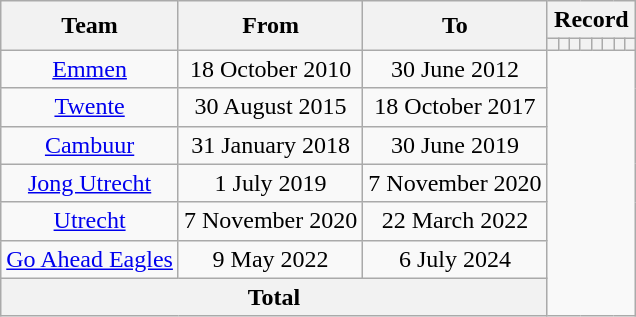<table class="wikitable" style="text-align:center">
<tr>
<th rowspan="2">Team</th>
<th rowspan="2">From</th>
<th rowspan="2">To</th>
<th colspan="8">Record</th>
</tr>
<tr>
<th></th>
<th></th>
<th></th>
<th></th>
<th></th>
<th></th>
<th></th>
<th></th>
</tr>
<tr>
<td><a href='#'>Emmen</a></td>
<td>18 October 2010</td>
<td>30 June 2012<br></td>
</tr>
<tr>
<td><a href='#'>Twente</a></td>
<td>30 August 2015</td>
<td>18 October 2017<br></td>
</tr>
<tr>
<td><a href='#'>Cambuur</a></td>
<td>31 January 2018</td>
<td>30 June 2019<br></td>
</tr>
<tr>
<td><a href='#'>Jong Utrecht</a></td>
<td>1 July 2019</td>
<td>7 November 2020<br></td>
</tr>
<tr>
<td><a href='#'>Utrecht</a></td>
<td>7 November 2020</td>
<td>22 March 2022<br></td>
</tr>
<tr>
<td><a href='#'>Go Ahead Eagles</a></td>
<td>9 May 2022</td>
<td>6 July 2024<br></td>
</tr>
<tr>
<th colspan="3">Total<br></th>
</tr>
</table>
